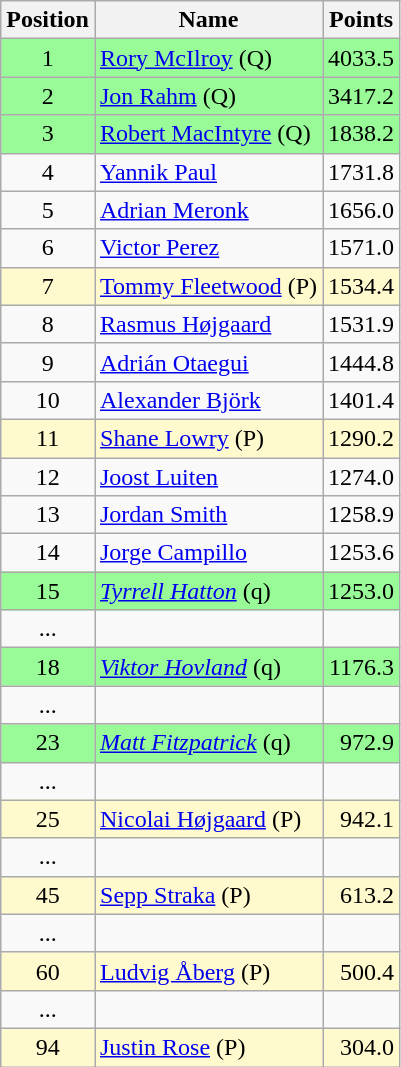<table class="wikitable">
<tr>
<th>Position</th>
<th>Name</th>
<th>Points</th>
</tr>
<tr style="background:PaleGreen;">
<td align=center>1</td>
<td><a href='#'>Rory McIlroy</a> (Q)</td>
<td align=right>4033.5</td>
</tr>
<tr style="background:PaleGreen;">
<td align=center>2</td>
<td><a href='#'>Jon Rahm</a> (Q)</td>
<td align=right>3417.2</td>
</tr>
<tr style="background:PaleGreen;">
<td align=center>3</td>
<td><a href='#'>Robert MacIntyre</a> (Q)</td>
<td align=right>1838.2</td>
</tr>
<tr>
<td align=center>4</td>
<td><a href='#'>Yannik Paul</a></td>
<td align=right>1731.8</td>
</tr>
<tr>
<td align=center>5</td>
<td><a href='#'>Adrian Meronk</a></td>
<td align=right>1656.0</td>
</tr>
<tr>
<td align=center>6</td>
<td><a href='#'>Victor Perez</a></td>
<td align=right>1571.0</td>
</tr>
<tr style="background:LemonChiffon;">
<td align=center>7</td>
<td><a href='#'>Tommy Fleetwood</a> (P)</td>
<td align=right>1534.4</td>
</tr>
<tr>
<td align=center>8</td>
<td><a href='#'>Rasmus Højgaard</a></td>
<td align=right>1531.9</td>
</tr>
<tr>
<td align=center>9</td>
<td><a href='#'>Adrián Otaegui</a></td>
<td align=right>1444.8</td>
</tr>
<tr>
<td align=center>10</td>
<td><a href='#'>Alexander Björk</a></td>
<td align=right>1401.4</td>
</tr>
<tr style="background:LemonChiffon;">
<td align=center>11</td>
<td><a href='#'>Shane Lowry</a> (P)</td>
<td align=right>1290.2</td>
</tr>
<tr>
<td align=center>12</td>
<td><a href='#'>Joost Luiten</a></td>
<td align=right>1274.0</td>
</tr>
<tr>
<td align=center>13</td>
<td><a href='#'>Jordan Smith</a></td>
<td align=right>1258.9</td>
</tr>
<tr>
<td align=center>14</td>
<td><a href='#'>Jorge Campillo</a></td>
<td align=right>1253.6</td>
</tr>
<tr style="background:PaleGreen;">
<td align=center>15</td>
<td><em><a href='#'>Tyrrell Hatton</a></em> (q)</td>
<td align=right>1253.0</td>
</tr>
<tr>
<td align=center>...</td>
<td></td>
</tr>
<tr style="background:PaleGreen;">
<td align=center>18</td>
<td><em><a href='#'>Viktor Hovland</a></em> (q)</td>
<td align=right>1176.3</td>
</tr>
<tr>
<td align=center>...</td>
<td></td>
</tr>
<tr style="background:PaleGreen;">
<td align=center>23</td>
<td><em><a href='#'>Matt Fitzpatrick</a></em> (q)</td>
<td align=right>972.9</td>
</tr>
<tr>
<td align=center>...</td>
<td></td>
</tr>
<tr style="background:LemonChiffon;">
<td align=center>25</td>
<td><a href='#'>Nicolai Højgaard</a> (P)</td>
<td align=right>942.1</td>
</tr>
<tr>
<td align=center>...</td>
<td></td>
<td align=right></td>
</tr>
<tr style="background:LemonChiffon;">
<td align=center>45</td>
<td><a href='#'>Sepp Straka</a> (P)</td>
<td align=right>613.2</td>
</tr>
<tr>
<td align=center>...</td>
<td></td>
<td align=right></td>
</tr>
<tr style="background:LemonChiffon;">
<td align=center>60</td>
<td><a href='#'>Ludvig Åberg</a> (P)</td>
<td align=right>500.4</td>
</tr>
<tr>
<td align=center>...</td>
<td></td>
<td align=right></td>
</tr>
<tr style="background:LemonChiffon;">
<td align=center>94</td>
<td><a href='#'>Justin Rose</a> (P)</td>
<td align=right>304.0</td>
</tr>
</table>
